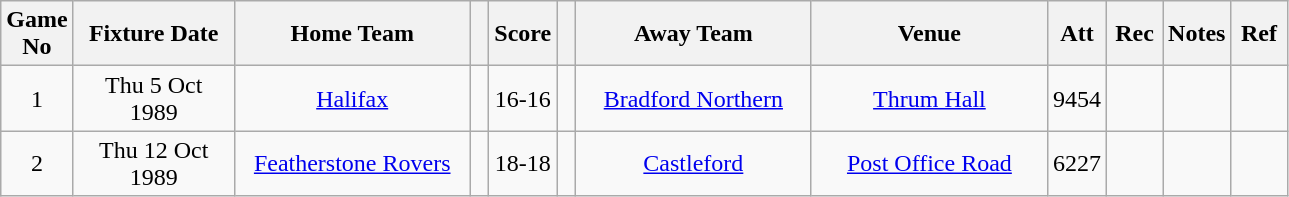<table class="wikitable" style="text-align:center;">
<tr>
<th width=20 abbr="No">Game No</th>
<th width=100 abbr="Date">Fixture Date</th>
<th width=150 abbr="Home Team">Home Team</th>
<th width=5 abbr="space"></th>
<th width=20 abbr="Score">Score</th>
<th width=5 abbr="space"></th>
<th width=150 abbr="Away Team">Away Team</th>
<th width=150 abbr="Venue">Venue</th>
<th width=30 abbr="Att">Att</th>
<th width=30 abbr="Rec">Rec</th>
<th width=20 abbr="Notes">Notes</th>
<th width=30 abbr="Ref">Ref</th>
</tr>
<tr>
<td>1</td>
<td>Thu 5 Oct 1989</td>
<td><a href='#'>Halifax</a></td>
<td></td>
<td>16-16</td>
<td></td>
<td><a href='#'>Bradford Northern</a></td>
<td><a href='#'>Thrum Hall</a></td>
<td>9454</td>
<td></td>
<td></td>
<td></td>
</tr>
<tr>
<td>2</td>
<td>Thu 12 Oct 1989</td>
<td><a href='#'>Featherstone Rovers</a></td>
<td></td>
<td>18-18</td>
<td></td>
<td><a href='#'>Castleford</a></td>
<td><a href='#'>Post Office Road</a></td>
<td>6227</td>
<td></td>
<td></td>
<td></td>
</tr>
</table>
